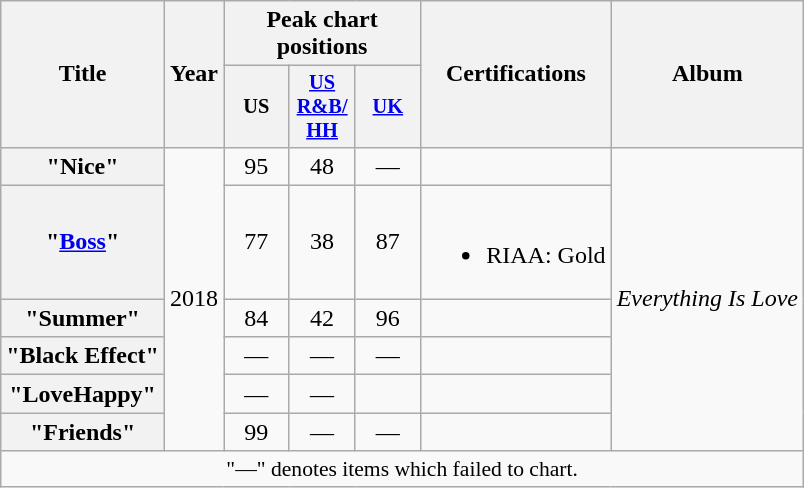<table class="wikitable plainrowheaders" style="text-align:center;">
<tr>
<th scope="col" rowspan="2">Title</th>
<th scope="col" rowspan="2">Year</th>
<th scope="col" colspan="3">Peak chart positions</th>
<th scope="col" rowspan="2">Certifications</th>
<th scope="col" rowspan="2">Album</th>
</tr>
<tr>
<th scope="col" style="width:2.75em;font-size:85%;">US<br></th>
<th scope="col" style="width:2.75em;font-size:85%;"><a href='#'>US<br>R&B/<br>HH</a><br></th>
<th scope="col" style="width:2.75em;font-size:85%;"><a href='#'>UK</a><br></th>
</tr>
<tr>
<th scope="row">"Nice"<br></th>
<td rowspan="6">2018</td>
<td>95</td>
<td>48</td>
<td>—</td>
<td></td>
<td rowspan="6"><em>Everything Is Love</em></td>
</tr>
<tr>
<th scope="row">"<a href='#'>Boss</a>"</th>
<td>77</td>
<td>38</td>
<td>87</td>
<td><br><ul><li>RIAA: Gold</li></ul></td>
</tr>
<tr>
<th scope="row">"Summer"</th>
<td>84</td>
<td>42</td>
<td>96</td>
<td></td>
</tr>
<tr>
<th scope="row">"Black Effect"</th>
<td>—</td>
<td>—</td>
<td>—</td>
<td></td>
</tr>
<tr>
<th scope="row">"LoveHappy"</th>
<td>—</td>
<td —>—</td>
<td></td>
</tr>
<tr>
<th scope="row">"Friends"</th>
<td>99</td>
<td>—</td>
<td>—</td>
<td></td>
</tr>
<tr>
<td colspan="7" style="font-size:90%;">"—" denotes items which failed to chart.</td>
</tr>
</table>
